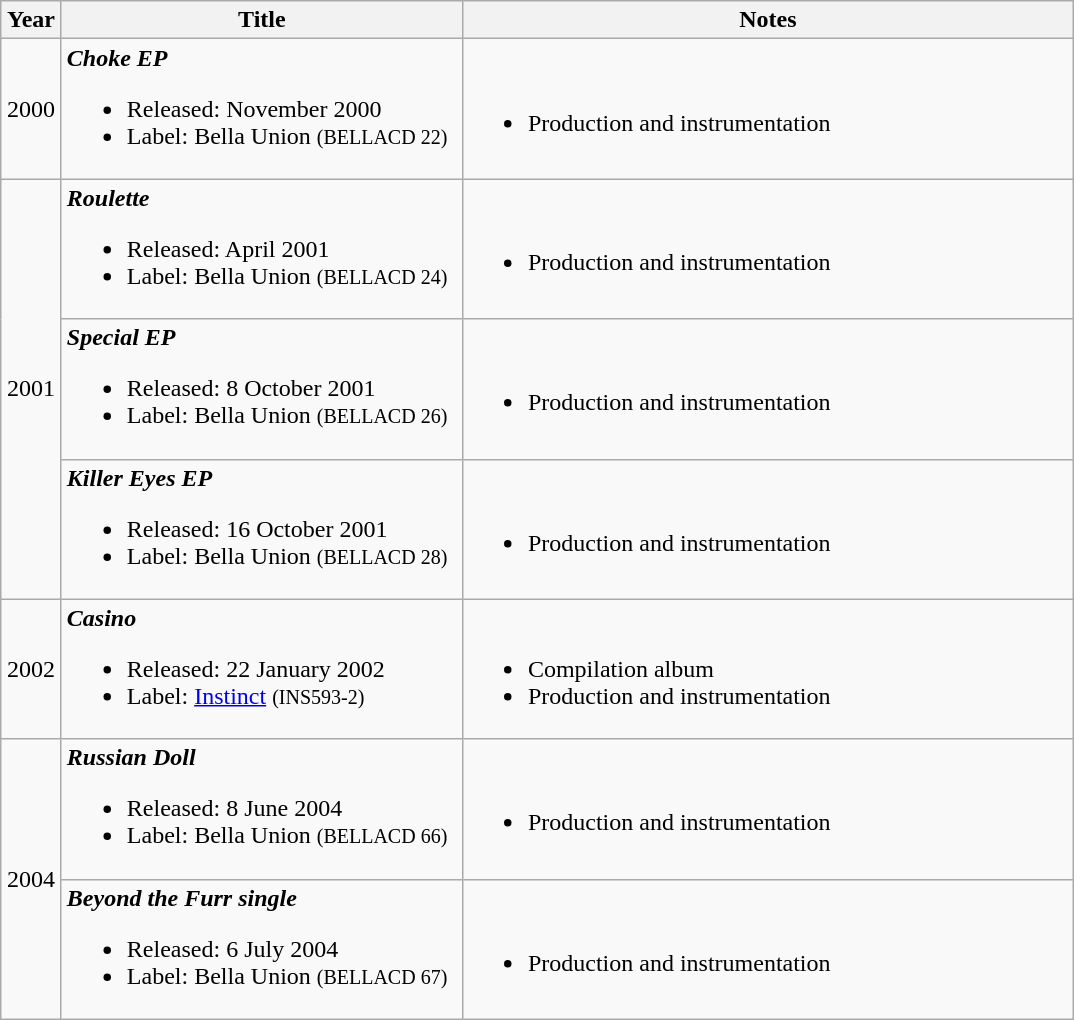<table class="wikitable">
<tr>
<th width="33">Year</th>
<th width="260">Title</th>
<th width="400">Notes</th>
</tr>
<tr>
<td align="center">2000</td>
<td><strong><em>Choke EP</em></strong><br><ul><li>Released: November 2000</li><li>Label: Bella Union <small>(BELLACD 22)</small></li></ul></td>
<td><br><ul><li>Production and instrumentation</li></ul></td>
</tr>
<tr>
<td align="center" rowspan="3">2001</td>
<td><strong><em>Roulette</em></strong><br><ul><li>Released: April 2001</li><li>Label: Bella Union <small>(BELLACD 24)</small></li></ul></td>
<td><br><ul><li>Production and instrumentation</li></ul></td>
</tr>
<tr>
<td><strong><em>Special EP</em></strong><br><ul><li>Released: 8 October 2001</li><li>Label: Bella Union <small>(BELLACD 26)</small></li></ul></td>
<td><br><ul><li>Production and instrumentation</li></ul></td>
</tr>
<tr>
<td><strong><em>Killer Eyes EP</em></strong><br><ul><li>Released: 16 October 2001</li><li>Label: Bella Union <small>(BELLACD 28)</small></li></ul></td>
<td><br><ul><li>Production and instrumentation</li></ul></td>
</tr>
<tr>
<td align="center">2002</td>
<td><strong><em>Casino</em></strong><br><ul><li>Released: 22 January 2002</li><li>Label: <a href='#'>Instinct</a> <small>(INS593-2)</small></li></ul></td>
<td><br><ul><li>Compilation album</li><li>Production and instrumentation</li></ul></td>
</tr>
<tr>
<td align="center" rowspan="2">2004</td>
<td><strong><em>Russian Doll</em></strong><br><ul><li>Released: 8 June 2004</li><li>Label: Bella Union <small>(BELLACD 66)</small></li></ul></td>
<td><br><ul><li>Production and instrumentation</li></ul></td>
</tr>
<tr>
<td><strong><em>Beyond the Furr single</em></strong><br><ul><li>Released: 6 July 2004</li><li>Label: Bella Union <small>(BELLACD 67)</small></li></ul></td>
<td><br><ul><li>Production and instrumentation</li></ul></td>
</tr>
</table>
